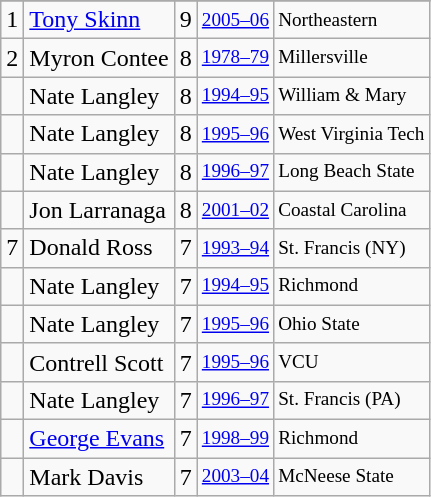<table class="wikitable">
<tr>
</tr>
<tr>
<td>1</td>
<td><a href='#'>Tony Skinn</a></td>
<td>9</td>
<td style="font-size:80%;"><a href='#'>2005–06</a></td>
<td style="font-size:80%;">Northeastern</td>
</tr>
<tr>
<td>2</td>
<td>Myron Contee</td>
<td>8</td>
<td style="font-size:80%;"><a href='#'>1978–79</a></td>
<td style="font-size:80%;">Millersville</td>
</tr>
<tr>
<td></td>
<td>Nate Langley</td>
<td>8</td>
<td style="font-size:80%;"><a href='#'>1994–95</a></td>
<td style="font-size:80%;">William & Mary</td>
</tr>
<tr>
<td></td>
<td>Nate Langley</td>
<td>8</td>
<td style="font-size:80%;"><a href='#'>1995–96</a></td>
<td style="font-size:80%;">West Virginia Tech</td>
</tr>
<tr>
<td></td>
<td>Nate Langley</td>
<td>8</td>
<td style="font-size:80%;"><a href='#'>1996–97</a></td>
<td style="font-size:80%;">Long Beach State</td>
</tr>
<tr>
<td></td>
<td>Jon Larranaga</td>
<td>8</td>
<td style="font-size:80%;"><a href='#'>2001–02</a></td>
<td style="font-size:80%;">Coastal Carolina</td>
</tr>
<tr>
<td>7</td>
<td>Donald Ross</td>
<td>7</td>
<td style="font-size:80%;"><a href='#'>1993–94</a></td>
<td style="font-size:80%;">St. Francis (NY)</td>
</tr>
<tr>
<td></td>
<td>Nate Langley</td>
<td>7</td>
<td style="font-size:80%;"><a href='#'>1994–95</a></td>
<td style="font-size:80%;">Richmond</td>
</tr>
<tr>
<td></td>
<td>Nate Langley</td>
<td>7</td>
<td style="font-size:80%;"><a href='#'>1995–96</a></td>
<td style="font-size:80%;">Ohio State</td>
</tr>
<tr>
<td></td>
<td>Contrell Scott</td>
<td>7</td>
<td style="font-size:80%;"><a href='#'>1995–96</a></td>
<td style="font-size:80%;">VCU</td>
</tr>
<tr>
<td></td>
<td>Nate Langley</td>
<td>7</td>
<td style="font-size:80%;"><a href='#'>1996–97</a></td>
<td style="font-size:80%;">St. Francis (PA)</td>
</tr>
<tr>
<td></td>
<td><a href='#'>George Evans</a></td>
<td>7</td>
<td style="font-size:80%;"><a href='#'>1998–99</a></td>
<td style="font-size:80%;">Richmond</td>
</tr>
<tr>
<td></td>
<td>Mark Davis</td>
<td>7</td>
<td style="font-size:80%;"><a href='#'>2003–04</a></td>
<td style="font-size:80%;">McNeese State</td>
</tr>
</table>
